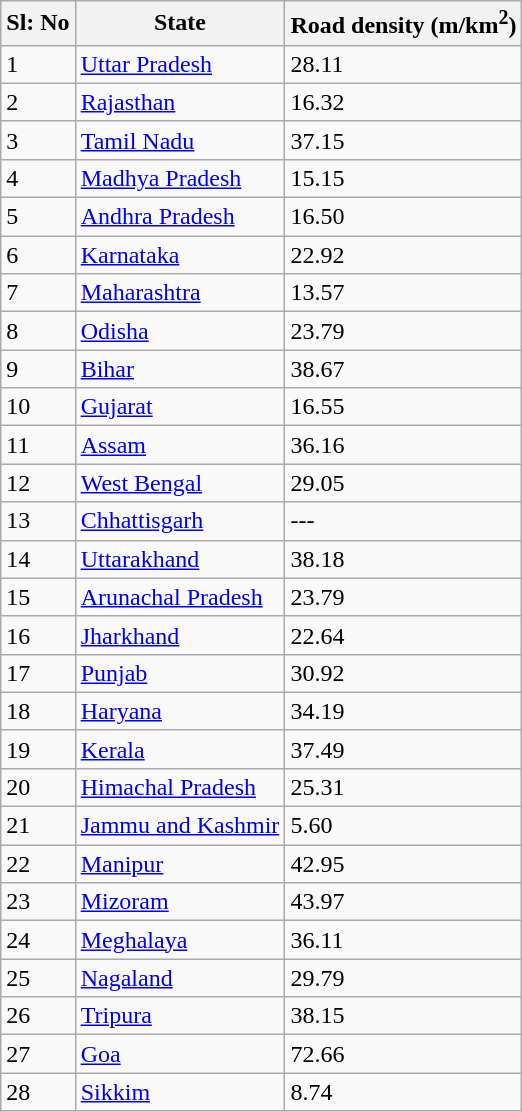<table class="wikitable sortable">
<tr>
<th>Sl: No</th>
<th>State</th>
<th>Road density (m/km<sup>2</sup>)</th>
</tr>
<tr>
<td>1</td>
<td><a href='#'>Uttar Pradesh</a></td>
<td>28.11</td>
</tr>
<tr>
<td>2</td>
<td><a href='#'>Rajasthan</a></td>
<td>16.32</td>
</tr>
<tr>
<td>3</td>
<td><a href='#'>Tamil Nadu</a></td>
<td>37.15</td>
</tr>
<tr>
<td>4</td>
<td><a href='#'>Madhya Pradesh</a></td>
<td>15.15</td>
</tr>
<tr>
<td>5</td>
<td><a href='#'>Andhra Pradesh</a></td>
<td>16.50</td>
</tr>
<tr>
<td>6</td>
<td><a href='#'>Karnataka</a></td>
<td>22.92</td>
</tr>
<tr>
<td>7</td>
<td><a href='#'>Maharashtra</a></td>
<td>13.57</td>
</tr>
<tr>
<td>8</td>
<td><a href='#'>Odisha</a></td>
<td>23.79</td>
</tr>
<tr>
<td>9</td>
<td><a href='#'>Bihar</a></td>
<td>38.67</td>
</tr>
<tr>
<td>10</td>
<td><a href='#'>Gujarat</a></td>
<td>16.55</td>
</tr>
<tr>
<td>11</td>
<td><a href='#'>Assam</a></td>
<td>36.16</td>
</tr>
<tr>
<td>12</td>
<td><a href='#'>West Bengal</a></td>
<td>29.05</td>
</tr>
<tr>
<td>13</td>
<td><a href='#'>Chhattisgarh</a></td>
<td>---</td>
</tr>
<tr>
<td>14</td>
<td><a href='#'>Uttarakhand</a></td>
<td>38.18</td>
</tr>
<tr>
<td>15</td>
<td><a href='#'>Arunachal Pradesh</a></td>
<td>23.79</td>
</tr>
<tr>
<td>16</td>
<td><a href='#'>Jharkhand</a></td>
<td>22.64</td>
</tr>
<tr>
<td>17</td>
<td><a href='#'>Punjab</a></td>
<td>30.92</td>
</tr>
<tr>
<td>18</td>
<td><a href='#'>Haryana</a></td>
<td>34.19</td>
</tr>
<tr>
<td>19</td>
<td><a href='#'>Kerala</a></td>
<td>37.49</td>
</tr>
<tr>
<td>20</td>
<td><a href='#'>Himachal Pradesh</a></td>
<td>25.31</td>
</tr>
<tr>
<td>21</td>
<td><a href='#'>Jammu and Kashmir</a></td>
<td>5.60</td>
</tr>
<tr>
<td>22</td>
<td><a href='#'>Manipur</a></td>
<td>42.95</td>
</tr>
<tr>
<td>23</td>
<td><a href='#'>Mizoram</a></td>
<td>43.97</td>
</tr>
<tr>
<td>24</td>
<td><a href='#'>Meghalaya</a></td>
<td>36.11</td>
</tr>
<tr>
<td>25</td>
<td><a href='#'>Nagaland</a></td>
<td>29.79</td>
</tr>
<tr>
<td>26</td>
<td><a href='#'>Tripura</a></td>
<td>38.15</td>
</tr>
<tr>
<td>27</td>
<td><a href='#'>Goa</a></td>
<td>72.66</td>
</tr>
<tr>
<td>28</td>
<td><a href='#'>Sikkim</a></td>
<td>8.74</td>
</tr>
</table>
